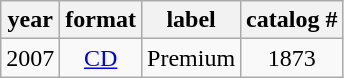<table class="wikitable" style="text-align:center">
<tr>
<th>year</th>
<th>format</th>
<th>label</th>
<th>catalog #</th>
</tr>
<tr>
<td>2007</td>
<td><a href='#'>CD</a></td>
<td>Premium</td>
<td>1873</td>
</tr>
</table>
